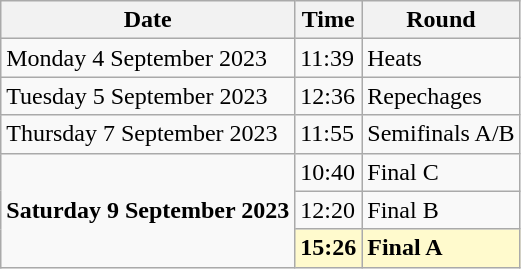<table class="wikitable">
<tr>
<th>Date</th>
<th>Time</th>
<th>Round</th>
</tr>
<tr>
<td>Monday 4 September 2023</td>
<td>11:39</td>
<td>Heats</td>
</tr>
<tr>
<td>Tuesday 5 September 2023</td>
<td>12:36</td>
<td>Repechages</td>
</tr>
<tr>
<td>Thursday 7 September 2023</td>
<td>11:55</td>
<td>Semifinals  A/B</td>
</tr>
<tr>
<td rowspan=3><strong>Saturday 9 September 2023</strong></td>
<td>10:40</td>
<td>Final C</td>
</tr>
<tr>
<td>12:20</td>
<td>Final B</td>
</tr>
<tr>
<td style=background:lemonchiffon><strong>15:26</strong></td>
<td style=background:lemonchiffon><strong>Final A</strong></td>
</tr>
</table>
